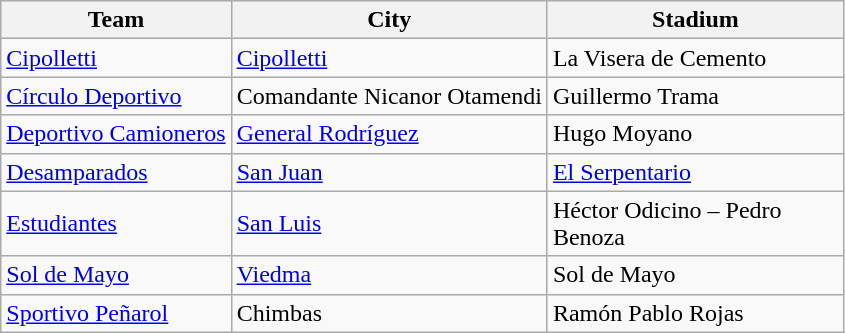<table class="wikitable sortable">
<tr>
<th>Team</th>
<th>City</th>
<th width=190px>Stadium</th>
</tr>
<tr>
<td> <a href='#'>Cipolletti</a></td>
<td><a href='#'>Cipolletti</a></td>
<td>La Visera de Cemento</td>
</tr>
<tr>
<td> <a href='#'>Círculo Deportivo</a></td>
<td>Comandante Nicanor Otamendi</td>
<td>Guillermo Trama</td>
</tr>
<tr>
<td> <a href='#'>Deportivo Camioneros</a></td>
<td><a href='#'>General Rodríguez</a></td>
<td>Hugo Moyano</td>
</tr>
<tr>
<td> <a href='#'>Desamparados</a></td>
<td><a href='#'>San Juan</a></td>
<td><a href='#'>El Serpentario</a></td>
</tr>
<tr>
<td> <a href='#'>Estudiantes</a></td>
<td><a href='#'>San Luis</a></td>
<td>Héctor Odicino – Pedro Benoza</td>
</tr>
<tr>
<td> <a href='#'>Sol de Mayo</a></td>
<td><a href='#'>Viedma</a></td>
<td>Sol de Mayo</td>
</tr>
<tr>
<td> <a href='#'>Sportivo Peñarol</a></td>
<td>Chimbas</td>
<td>Ramón Pablo Rojas</td>
</tr>
</table>
